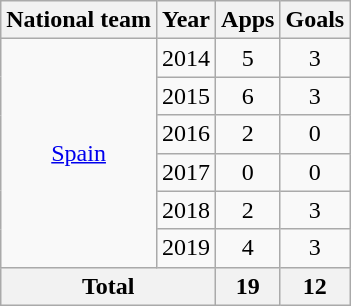<table class="wikitable" style="text-align:center">
<tr>
<th>National team</th>
<th>Year</th>
<th>Apps</th>
<th>Goals</th>
</tr>
<tr>
<td rowspan="6"><a href='#'>Spain</a></td>
<td>2014</td>
<td>5</td>
<td>3</td>
</tr>
<tr>
<td>2015</td>
<td>6</td>
<td>3</td>
</tr>
<tr>
<td>2016</td>
<td>2</td>
<td>0</td>
</tr>
<tr>
<td>2017</td>
<td>0</td>
<td>0</td>
</tr>
<tr>
<td>2018</td>
<td>2</td>
<td>3</td>
</tr>
<tr>
<td>2019</td>
<td>4</td>
<td>3</td>
</tr>
<tr>
<th colspan="2">Total</th>
<th>19</th>
<th>12</th>
</tr>
</table>
